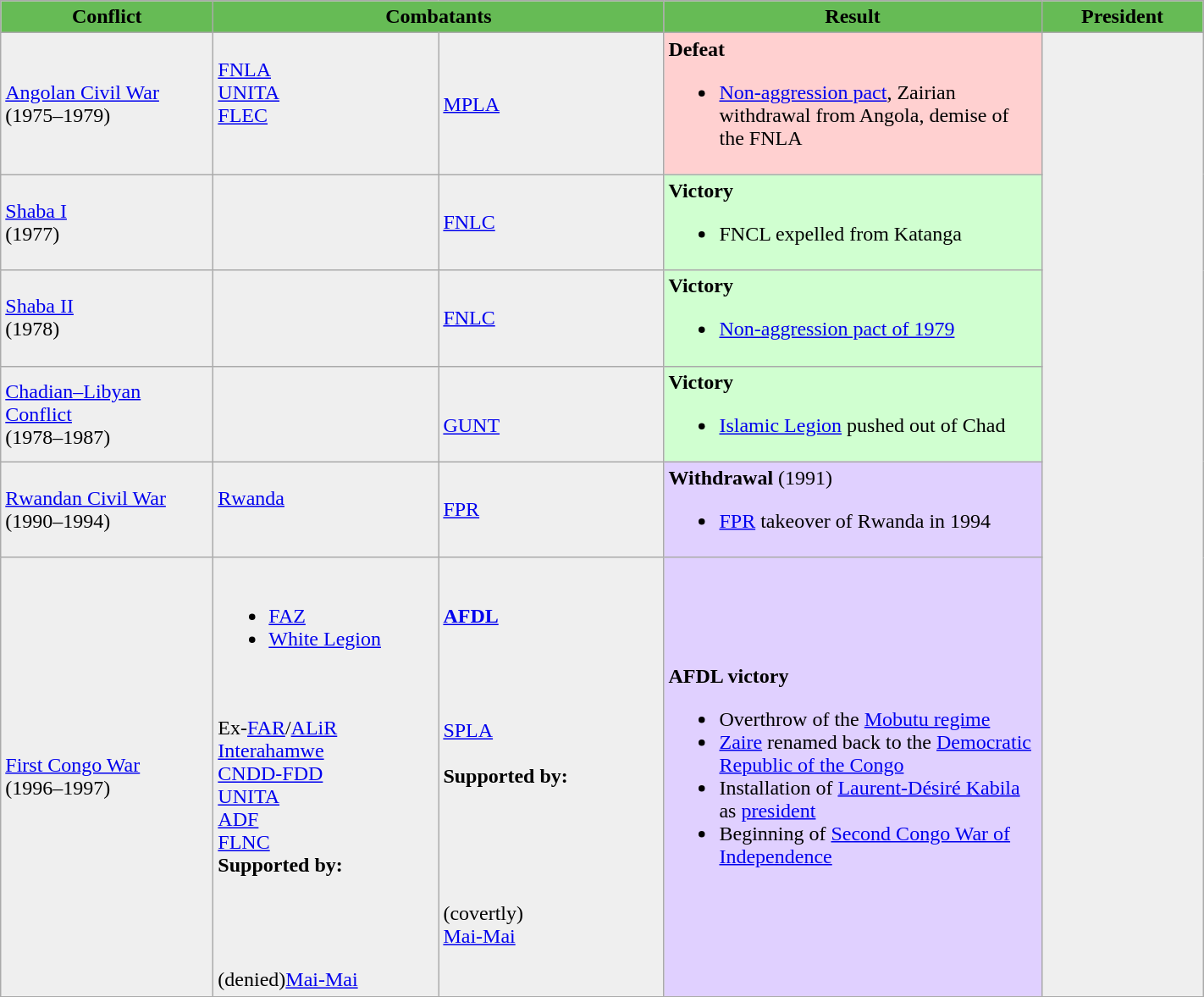<table class="wikitable">
<tr>
<th style="background:#66BB55" width="160"><span>Conflict</span></th>
<th style="background:#66BB55" width="334" colspan=2><span>Combatants</span></th>
<th style="background:#66BB55" width="290"><span>Result</span></th>
<th style="background:#66BB55" width="120"><span>President</span></th>
</tr>
<tr>
<td style="background:#efefef" width="120"><a href='#'>Angolan Civil War</a><br>(1975–1979)</td>
<td style="background:#efefef" width=170> <a href='#'>FNLA</a><br> <a href='#'>UNITA</a><br> <a href='#'>FLEC</a><br><br></td>
<td style="background:#efefef" width=170> <a href='#'>MPLA</a><br></td>
<td style="background:#FFD0D0" width="290"><strong>Defeat</strong><br><ul><li><a href='#'>Non-aggression pact</a>, Zairian withdrawal from Angola, demise of the FNLA</li></ul></td>
<td style="background:#efefef" rowspan=6 width=120></td>
</tr>
<tr>
<td style="background:#efefef"><a href='#'>Shaba I</a><br>(1977)</td>
<td style="background:#efefef"><br><br></td>
<td style="background:#efefef"> <a href='#'>FNLC</a></td>
<td style="background:#D0FFD0"><strong>Victory</strong><br><ul><li>FNCL expelled from Katanga</li></ul></td>
</tr>
<tr>
<td style="background:#efefef"><a href='#'>Shaba II</a><br>(1978)</td>
<td style="background:#efefef"><br><br><br></td>
<td style="background:#efefef"> <a href='#'>FNLC</a></td>
<td style="background:#D0FFD0"><strong>Victory</strong><br><ul><li><a href='#'>Non-aggression pact of 1979</a></li></ul></td>
</tr>
<tr>
<td style="background:#efefef"><a href='#'>Chadian–Libyan Conflict</a><br>(1978–1987)</td>
<td style="background:#efefef"><br><br></td>
<td style="background:#efefef"><br> <a href='#'>GUNT</a></td>
<td style="background:#D0FFD0"><strong>Victory</strong><br><ul><li><a href='#'>Islamic Legion</a> pushed out of Chad</li></ul></td>
</tr>
<tr>
<td style="background:#efefef"><a href='#'>Rwandan Civil War</a><br>(1990–1994)</td>
<td style="background:#efefef"> <a href='#'>Rwanda</a><br><br></td>
<td style="background:#efefef"> <a href='#'>FPR</a></td>
<td style="background:#E0D0FF"><strong>Withdrawal</strong> (1991)<br><ul><li><a href='#'>FPR</a> takeover of Rwanda in 1994</li></ul></td>
</tr>
<tr>
<td style="background:#efefef"><a href='#'>First Congo War</a><br>(1996–1997)</td>
<td style="background:#efefef"><strong></strong><br><ul><li><a href='#'>FAZ</a></li><li><a href='#'>White Legion</a></li></ul><br><br> Ex-<a href='#'>FAR</a>/<a href='#'>ALiR</a><br> <a href='#'>Interahamwe</a><br> <a href='#'>CNDD-FDD</a><br> <a href='#'>UNITA</a><br> <a href='#'>ADF</a><br> <a href='#'>FLNC</a><br><strong>Supported by:</strong><br><br><br><br><br> (denied)<a href='#'>Mai-Mai</a></td>
<td style="background:#efefef"> <strong><a href='#'>AFDL</a></strong><br><br><br><br><br> <a href='#'>SPLA</a><br><br><strong>Supported by:</strong><br><br><br><br><br><br> (covertly)<br><a href='#'>Mai-Mai</a></td>
<td style="background:#E0D0FF"><strong>AFDL victory</strong><br><ul><li>Overthrow of the <a href='#'>Mobutu regime</a></li><li><a href='#'>Zaire</a> renamed back to the <a href='#'>Democratic Republic of the Congo</a></li><li>Installation of <a href='#'>Laurent-Désiré Kabila</a> as <a href='#'>president</a></li><li>Beginning of <a href='#'>Second Congo War of Independence</a></li></ul></td>
</tr>
<tr>
</tr>
</table>
